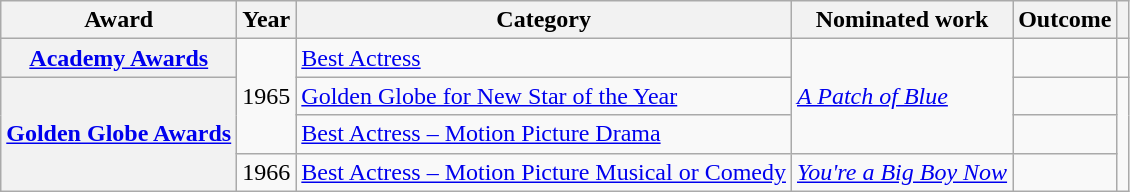<table class="wikitable plainrowheaders">
<tr>
<th>Award</th>
<th>Year</th>
<th>Category</th>
<th>Nominated work</th>
<th>Outcome</th>
<th class="unsortable"></th>
</tr>
<tr>
<th scope="row"><a href='#'>Academy Awards</a></th>
<td rowspan="3">1965</td>
<td><a href='#'>Best Actress</a></td>
<td rowspan="3"><em><a href='#'>A Patch of Blue</a></em></td>
<td></td>
<td style="text-align:center;"></td>
</tr>
<tr>
<th scope="row" rowspan="3"><a href='#'>Golden Globe Awards</a></th>
<td><a href='#'>Golden Globe for New Star of the Year</a></td>
<td></td>
<td rowspan="3" style="text-align:center;"></td>
</tr>
<tr>
<td><a href='#'>Best Actress – Motion Picture Drama</a></td>
<td></td>
</tr>
<tr>
<td>1966</td>
<td><a href='#'>Best Actress – Motion Picture Musical or Comedy</a></td>
<td><em><a href='#'>You're a Big Boy Now</a></em></td>
<td></td>
</tr>
</table>
